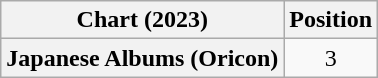<table class="wikitable plainrowheaders" style="text-align:center">
<tr>
<th scope="col">Chart (2023)</th>
<th scope="col">Position</th>
</tr>
<tr>
<th scope="row">Japanese Albums (Oricon)</th>
<td>3</td>
</tr>
</table>
